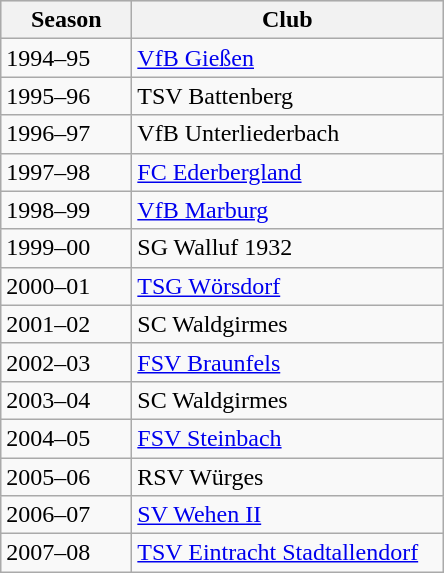<table class="wikitable">
<tr align="center" bgcolor="#dfdfdf">
<th width="80">Season</th>
<th width="200">Club</th>
</tr>
<tr>
<td>1994–95</td>
<td><a href='#'>VfB Gießen</a></td>
</tr>
<tr>
<td>1995–96</td>
<td>TSV Battenberg</td>
</tr>
<tr>
<td>1996–97</td>
<td>VfB Unterliederbach</td>
</tr>
<tr>
<td>1997–98</td>
<td><a href='#'>FC Ederbergland</a></td>
</tr>
<tr>
<td>1998–99</td>
<td><a href='#'>VfB Marburg</a></td>
</tr>
<tr>
<td>1999–00</td>
<td>SG Walluf 1932</td>
</tr>
<tr>
<td>2000–01</td>
<td><a href='#'>TSG Wörsdorf</a></td>
</tr>
<tr>
<td>2001–02</td>
<td>SC Waldgirmes</td>
</tr>
<tr>
<td>2002–03</td>
<td><a href='#'>FSV Braunfels</a></td>
</tr>
<tr>
<td>2003–04</td>
<td>SC Waldgirmes</td>
</tr>
<tr>
<td>2004–05</td>
<td><a href='#'>FSV Steinbach</a></td>
</tr>
<tr>
<td>2005–06</td>
<td>RSV Würges</td>
</tr>
<tr>
<td>2006–07</td>
<td><a href='#'>SV Wehen II</a></td>
</tr>
<tr>
<td>2007–08</td>
<td><a href='#'>TSV Eintracht Stadtallendorf</a></td>
</tr>
</table>
